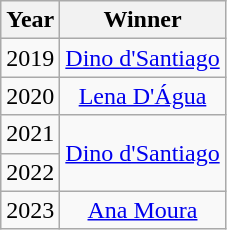<table class="wikitable sortable">
<tr>
<th>Year</th>
<th>Winner</th>
</tr>
<tr>
<td align="center">2019</td>
<td align="center"><a href='#'>Dino d'Santiago</a></td>
</tr>
<tr>
<td align="center">2020</td>
<td align="center"><a href='#'>Lena D'Água</a></td>
</tr>
<tr>
<td align="center">2021</td>
<td rowspan="2" align="center"><a href='#'>Dino d'Santiago</a></td>
</tr>
<tr>
<td align="center">2022</td>
</tr>
<tr>
<td align="center">2023</td>
<td align="center"><a href='#'>Ana Moura</a></td>
</tr>
</table>
